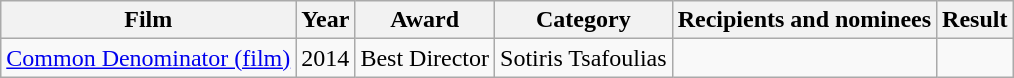<table class="wikitable">
<tr>
<th>Film</th>
<th>Year</th>
<th>Award</th>
<th>Category</th>
<th>Recipients and nominees</th>
<th>Result</th>
</tr>
<tr>
<td><a href='#'>Common Denominator (film)</a></td>
<td>2014</td>
<td>Best Director</td>
<td>Sotiris Tsafoulias</td>
<td></td>
</tr>
</table>
